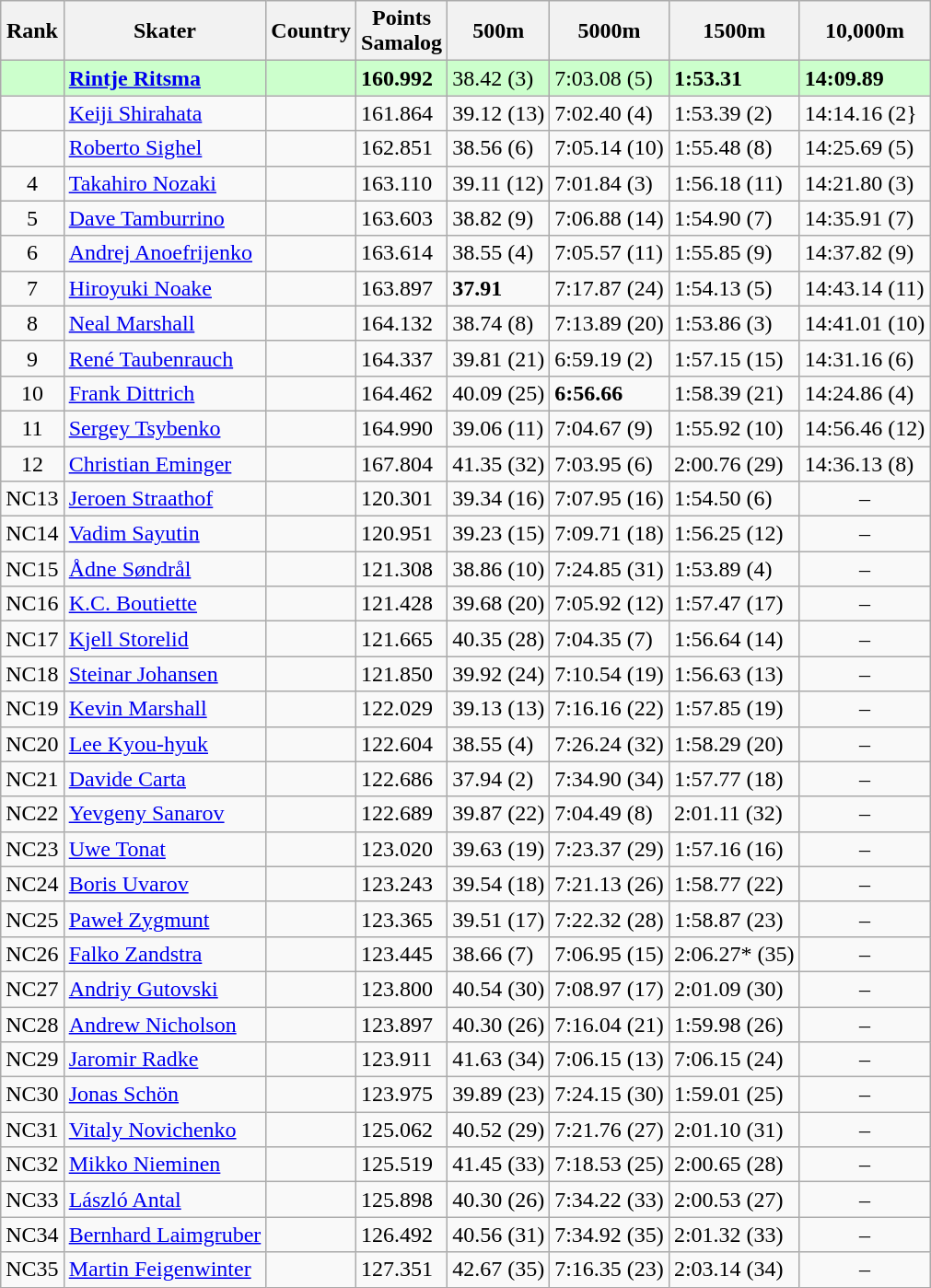<table class="wikitable sortable" style="text-align:left">
<tr>
<th>Rank</th>
<th>Skater</th>
<th>Country</th>
<th>Points <br> Samalog</th>
<th>500m</th>
<th>5000m</th>
<th>1500m</th>
<th>10,000m</th>
</tr>
<tr bgcolor=ccffcc>
<td style="text-align:center"></td>
<td><strong><a href='#'>Rintje Ritsma</a></strong></td>
<td></td>
<td><strong>160.992</strong></td>
<td>38.42 (3)</td>
<td>7:03.08 (5)</td>
<td><strong>1:53.31</strong> </td>
<td><strong>14:09.89</strong> </td>
</tr>
<tr>
<td style="text-align:center"></td>
<td><a href='#'>Keiji Shirahata</a></td>
<td></td>
<td>161.864</td>
<td>39.12 (13)</td>
<td>7:02.40 (4)</td>
<td>1:53.39 (2)</td>
<td>14:14.16 (2}</td>
</tr>
<tr>
<td style="text-align:center"></td>
<td><a href='#'>Roberto Sighel</a></td>
<td></td>
<td>162.851</td>
<td>38.56 (6)</td>
<td>7:05.14 (10)</td>
<td>1:55.48 (8)</td>
<td>14:25.69 (5)</td>
</tr>
<tr>
<td style="text-align:center">4</td>
<td><a href='#'>Takahiro Nozaki</a></td>
<td></td>
<td>163.110</td>
<td>39.11 (12)</td>
<td>7:01.84 (3)</td>
<td>1:56.18 (11)</td>
<td>14:21.80 (3)</td>
</tr>
<tr>
<td style="text-align:center">5</td>
<td><a href='#'>Dave Tamburrino</a></td>
<td></td>
<td>163.603</td>
<td>38.82 (9)</td>
<td>7:06.88 (14)</td>
<td>1:54.90 (7)</td>
<td>14:35.91 (7)</td>
</tr>
<tr>
<td style="text-align:center">6</td>
<td><a href='#'>Andrej Anoefrijenko</a></td>
<td></td>
<td>163.614</td>
<td>38.55 (4)</td>
<td>7:05.57 (11)</td>
<td>1:55.85 (9)</td>
<td>14:37.82 (9)</td>
</tr>
<tr>
<td style="text-align:center">7</td>
<td><a href='#'>Hiroyuki Noake</a></td>
<td></td>
<td>163.897</td>
<td><strong>37.91</strong> </td>
<td>7:17.87 (24)</td>
<td>1:54.13 (5)</td>
<td>14:43.14 (11)</td>
</tr>
<tr>
<td style="text-align:center">8</td>
<td><a href='#'>Neal Marshall</a></td>
<td></td>
<td>164.132</td>
<td>38.74 (8)</td>
<td>7:13.89 (20)</td>
<td>1:53.86 (3)</td>
<td>14:41.01 (10)</td>
</tr>
<tr>
<td style="text-align:center">9</td>
<td><a href='#'>René Taubenrauch</a></td>
<td></td>
<td>164.337</td>
<td>39.81 (21)</td>
<td>6:59.19 (2)</td>
<td>1:57.15 (15)</td>
<td>14:31.16 (6)</td>
</tr>
<tr>
<td style="text-align:center">10</td>
<td><a href='#'>Frank Dittrich</a></td>
<td></td>
<td>164.462</td>
<td>40.09 (25)</td>
<td><strong>6:56.66</strong> </td>
<td>1:58.39 (21)</td>
<td>14:24.86 (4)</td>
</tr>
<tr>
<td style="text-align:center">11</td>
<td><a href='#'>Sergey Tsybenko</a></td>
<td></td>
<td>164.990</td>
<td>39.06 (11)</td>
<td>7:04.67 (9)</td>
<td>1:55.92 (10)</td>
<td>14:56.46 (12)</td>
</tr>
<tr>
<td style="text-align:center">12</td>
<td><a href='#'>Christian Eminger</a></td>
<td></td>
<td>167.804</td>
<td>41.35 (32)</td>
<td>7:03.95 (6)</td>
<td>2:00.76 (29)</td>
<td>14:36.13 (8)</td>
</tr>
<tr>
<td style="text-align:center">NC13</td>
<td><a href='#'>Jeroen Straathof</a></td>
<td></td>
<td>120.301</td>
<td>39.34 (16)</td>
<td>7:07.95 (16)</td>
<td>1:54.50 (6)</td>
<td style="text-align:center">–</td>
</tr>
<tr>
<td style="text-align:center">NC14</td>
<td><a href='#'>Vadim Sayutin</a></td>
<td></td>
<td>120.951</td>
<td>39.23 (15)</td>
<td>7:09.71 (18)</td>
<td>1:56.25 (12)</td>
<td style="text-align:center">–</td>
</tr>
<tr>
<td style="text-align:center">NC15</td>
<td><a href='#'>Ådne Søndrål</a></td>
<td></td>
<td>121.308</td>
<td>38.86 (10)</td>
<td>7:24.85 (31)</td>
<td>1:53.89 (4)</td>
<td style="text-align:center">–</td>
</tr>
<tr>
<td style="text-align:center">NC16</td>
<td><a href='#'>K.C. Boutiette</a></td>
<td></td>
<td>121.428</td>
<td>39.68 (20)</td>
<td>7:05.92 (12)</td>
<td>1:57.47 (17)</td>
<td style="text-align:center">–</td>
</tr>
<tr>
<td style="text-align:center">NC17</td>
<td><a href='#'>Kjell Storelid</a></td>
<td></td>
<td>121.665</td>
<td>40.35 (28)</td>
<td>7:04.35 (7)</td>
<td>1:56.64 (14)</td>
<td style="text-align:center">–</td>
</tr>
<tr>
<td style="text-align:center">NC18</td>
<td><a href='#'>Steinar Johansen</a></td>
<td></td>
<td>121.850</td>
<td>39.92 (24)</td>
<td>7:10.54 (19)</td>
<td>1:56.63 (13)</td>
<td style="text-align:center">–</td>
</tr>
<tr>
<td style="text-align:center">NC19</td>
<td><a href='#'>Kevin Marshall</a></td>
<td></td>
<td>122.029</td>
<td>39.13 (13)</td>
<td>7:16.16 (22)</td>
<td>1:57.85 (19)</td>
<td style="text-align:center">–</td>
</tr>
<tr>
<td style="text-align:center">NC20</td>
<td><a href='#'>Lee Kyou-hyuk</a></td>
<td></td>
<td>122.604</td>
<td>38.55 (4)</td>
<td>7:26.24 (32)</td>
<td>1:58.29 (20)</td>
<td style="text-align:center">–</td>
</tr>
<tr>
<td style="text-align:center">NC21</td>
<td><a href='#'>Davide Carta</a></td>
<td></td>
<td>122.686</td>
<td>37.94 (2)</td>
<td>7:34.90 (34)</td>
<td>1:57.77 (18)</td>
<td style="text-align:center">–</td>
</tr>
<tr>
<td style="text-align:center">NC22</td>
<td><a href='#'>Yevgeny Sanarov</a></td>
<td></td>
<td>122.689</td>
<td>39.87 (22)</td>
<td>7:04.49 (8)</td>
<td>2:01.11 (32)</td>
<td style="text-align:center">–</td>
</tr>
<tr>
<td style="text-align:center">NC23</td>
<td><a href='#'>Uwe Tonat</a></td>
<td></td>
<td>123.020</td>
<td>39.63 (19)</td>
<td>7:23.37 (29)</td>
<td>1:57.16 (16)</td>
<td style="text-align:center">–</td>
</tr>
<tr>
<td style="text-align:center">NC24</td>
<td><a href='#'>Boris Uvarov</a></td>
<td></td>
<td>123.243</td>
<td>39.54 (18)</td>
<td>7:21.13 (26)</td>
<td>1:58.77 (22)</td>
<td style="text-align:center">–</td>
</tr>
<tr>
<td style="text-align:center">NC25</td>
<td><a href='#'>Paweł Zygmunt</a></td>
<td></td>
<td>123.365</td>
<td>39.51 (17)</td>
<td>7:22.32 (28)</td>
<td>1:58.87 (23)</td>
<td style="text-align:center">–</td>
</tr>
<tr>
<td style="text-align:center">NC26</td>
<td><a href='#'>Falko Zandstra</a></td>
<td></td>
<td>123.445</td>
<td>38.66 (7)</td>
<td>7:06.95 (15)</td>
<td>2:06.27* (35)</td>
<td style="text-align:center">–</td>
</tr>
<tr>
<td style="text-align:center">NC27</td>
<td><a href='#'>Andriy Gutovski</a></td>
<td></td>
<td>123.800</td>
<td>40.54 (30)</td>
<td>7:08.97 (17)</td>
<td>2:01.09 (30)</td>
<td style="text-align:center">–</td>
</tr>
<tr>
<td style="text-align:center">NC28</td>
<td><a href='#'>Andrew Nicholson</a></td>
<td></td>
<td>123.897</td>
<td>40.30 (26)</td>
<td>7:16.04 (21)</td>
<td>1:59.98 (26)</td>
<td style="text-align:center">–</td>
</tr>
<tr>
<td style="text-align:center">NC29</td>
<td><a href='#'>Jaromir Radke</a></td>
<td></td>
<td>123.911</td>
<td>41.63 (34)</td>
<td>7:06.15 (13)</td>
<td>7:06.15 (24)</td>
<td style="text-align:center">–</td>
</tr>
<tr>
<td style="text-align:center">NC30</td>
<td><a href='#'>Jonas Schön</a></td>
<td></td>
<td>123.975</td>
<td>39.89 (23)</td>
<td>7:24.15 (30)</td>
<td>1:59.01 (25)</td>
<td style="text-align:center">–</td>
</tr>
<tr>
<td style="text-align:center">NC31</td>
<td><a href='#'>Vitaly Novichenko</a></td>
<td></td>
<td>125.062</td>
<td>40.52 (29)</td>
<td>7:21.76 (27)</td>
<td>2:01.10 (31)</td>
<td style="text-align:center">–</td>
</tr>
<tr>
<td style="text-align:center">NC32</td>
<td><a href='#'>Mikko Nieminen</a></td>
<td></td>
<td>125.519</td>
<td>41.45 (33)</td>
<td>7:18.53 (25)</td>
<td>2:00.65 (28)</td>
<td style="text-align:center">–</td>
</tr>
<tr>
<td style="text-align:center">NC33</td>
<td><a href='#'>László Antal</a></td>
<td></td>
<td>125.898</td>
<td>40.30 (26)</td>
<td>7:34.22 (33)</td>
<td>2:00.53 (27)</td>
<td style="text-align:center">–</td>
</tr>
<tr>
<td style="text-align:center">NC34</td>
<td><a href='#'>Bernhard Laimgruber</a></td>
<td></td>
<td>126.492</td>
<td>40.56 (31)</td>
<td>7:34.92 (35)</td>
<td>2:01.32 (33)</td>
<td style="text-align:center">–</td>
</tr>
<tr>
<td style="text-align:center">NC35</td>
<td><a href='#'>Martin Feigenwinter</a></td>
<td></td>
<td>127.351</td>
<td>42.67 (35)</td>
<td>7:16.35 (23)</td>
<td>2:03.14 (34)</td>
<td style="text-align:center">–</td>
</tr>
</table>
